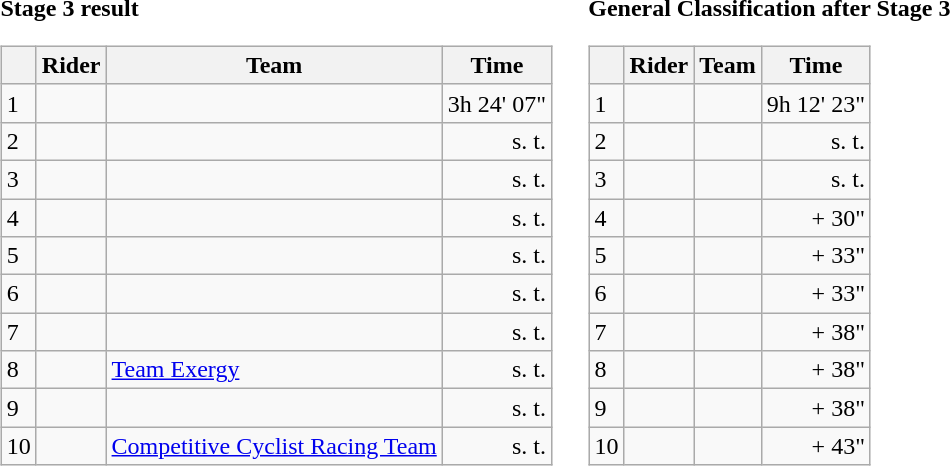<table>
<tr>
<td><strong>Stage 3 result</strong><br><table class="wikitable">
<tr>
<th></th>
<th>Rider</th>
<th>Team</th>
<th>Time</th>
</tr>
<tr>
<td>1</td>
<td></td>
<td></td>
<td align="right">3h 24' 07"</td>
</tr>
<tr>
<td>2</td>
<td></td>
<td></td>
<td align="right">s. t.</td>
</tr>
<tr>
<td>3</td>
<td></td>
<td></td>
<td align="right">s. t.</td>
</tr>
<tr>
<td>4</td>
<td> </td>
<td></td>
<td align="right">s. t.</td>
</tr>
<tr>
<td>5</td>
<td></td>
<td></td>
<td align="right">s. t.</td>
</tr>
<tr>
<td>6</td>
<td></td>
<td></td>
<td align="right">s. t.</td>
</tr>
<tr>
<td>7</td>
<td></td>
<td></td>
<td align="right">s. t.</td>
</tr>
<tr>
<td>8</td>
<td></td>
<td><a href='#'>Team Exergy</a></td>
<td align="right">s. t.</td>
</tr>
<tr>
<td>9</td>
<td></td>
<td></td>
<td align="right">s. t.</td>
</tr>
<tr>
<td>10</td>
<td></td>
<td><a href='#'>Competitive Cyclist Racing Team</a></td>
<td align="right">s. t.</td>
</tr>
</table>
</td>
<td></td>
<td><strong>General Classification after Stage 3</strong><br><table class="wikitable">
<tr>
<th></th>
<th>Rider</th>
<th>Team</th>
<th>Time</th>
</tr>
<tr>
<td>1</td>
<td> </td>
<td></td>
<td align="right">9h 12' 23"</td>
</tr>
<tr>
<td>2</td>
<td></td>
<td></td>
<td align="right">s. t.</td>
</tr>
<tr>
<td>3</td>
<td></td>
<td></td>
<td align="right">s. t.</td>
</tr>
<tr>
<td>4</td>
<td></td>
<td></td>
<td align="right">+ 30"</td>
</tr>
<tr>
<td>5</td>
<td> </td>
<td></td>
<td align="right">+ 33"</td>
</tr>
<tr>
<td>6</td>
<td></td>
<td></td>
<td align="right">+ 33"</td>
</tr>
<tr>
<td>7</td>
<td></td>
<td></td>
<td align="right">+ 38"</td>
</tr>
<tr>
<td>8</td>
<td></td>
<td></td>
<td align="right">+ 38"</td>
</tr>
<tr>
<td>9</td>
<td></td>
<td></td>
<td align="right">+ 38"</td>
</tr>
<tr>
<td>10</td>
<td></td>
<td></td>
<td align="right">+ 43"</td>
</tr>
</table>
</td>
</tr>
</table>
